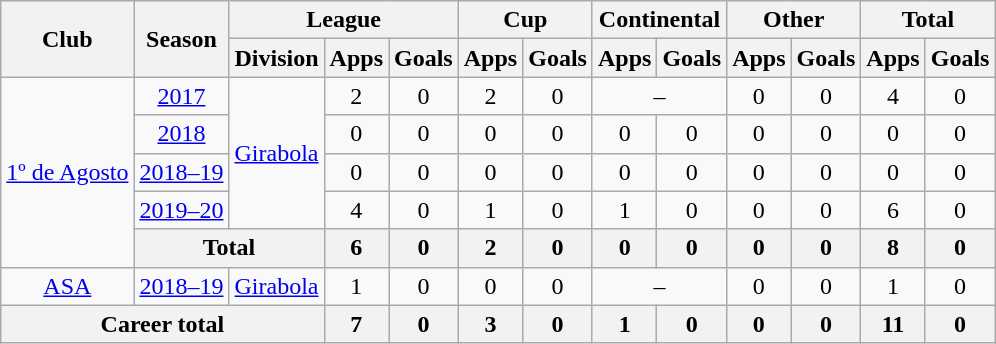<table class="wikitable" style="text-align: center">
<tr>
<th rowspan="2">Club</th>
<th rowspan="2">Season</th>
<th colspan="3">League</th>
<th colspan="2">Cup</th>
<th colspan="2">Continental</th>
<th colspan="2">Other</th>
<th colspan="2">Total</th>
</tr>
<tr>
<th>Division</th>
<th>Apps</th>
<th>Goals</th>
<th>Apps</th>
<th>Goals</th>
<th>Apps</th>
<th>Goals</th>
<th>Apps</th>
<th>Goals</th>
<th>Apps</th>
<th>Goals</th>
</tr>
<tr>
<td rowspan="5"><a href='#'>1º de Agosto</a></td>
<td><a href='#'>2017</a></td>
<td rowspan="4"><a href='#'>Girabola</a></td>
<td>2</td>
<td>0</td>
<td>2</td>
<td>0</td>
<td colspan="2">–</td>
<td>0</td>
<td>0</td>
<td>4</td>
<td>0</td>
</tr>
<tr>
<td><a href='#'>2018</a></td>
<td>0</td>
<td>0</td>
<td>0</td>
<td>0</td>
<td>0</td>
<td>0</td>
<td>0</td>
<td>0</td>
<td>0</td>
<td>0</td>
</tr>
<tr>
<td><a href='#'>2018–19</a></td>
<td>0</td>
<td>0</td>
<td>0</td>
<td>0</td>
<td>0</td>
<td>0</td>
<td>0</td>
<td>0</td>
<td>0</td>
<td>0</td>
</tr>
<tr>
<td><a href='#'>2019–20</a></td>
<td>4</td>
<td>0</td>
<td>1</td>
<td>0</td>
<td>1</td>
<td>0</td>
<td>0</td>
<td>0</td>
<td>6</td>
<td>0</td>
</tr>
<tr>
<th colspan="2"><strong>Total</strong></th>
<th>6</th>
<th>0</th>
<th>2</th>
<th>0</th>
<th>0</th>
<th>0</th>
<th>0</th>
<th>0</th>
<th>8</th>
<th>0</th>
</tr>
<tr>
<td><a href='#'>ASA</a></td>
<td><a href='#'>2018–19</a></td>
<td><a href='#'>Girabola</a></td>
<td>1</td>
<td>0</td>
<td>0</td>
<td>0</td>
<td colspan="2">–</td>
<td>0</td>
<td>0</td>
<td>1</td>
<td>0</td>
</tr>
<tr>
<th colspan="3"><strong>Career total</strong></th>
<th>7</th>
<th>0</th>
<th>3</th>
<th>0</th>
<th>1</th>
<th>0</th>
<th>0</th>
<th>0</th>
<th>11</th>
<th>0</th>
</tr>
</table>
